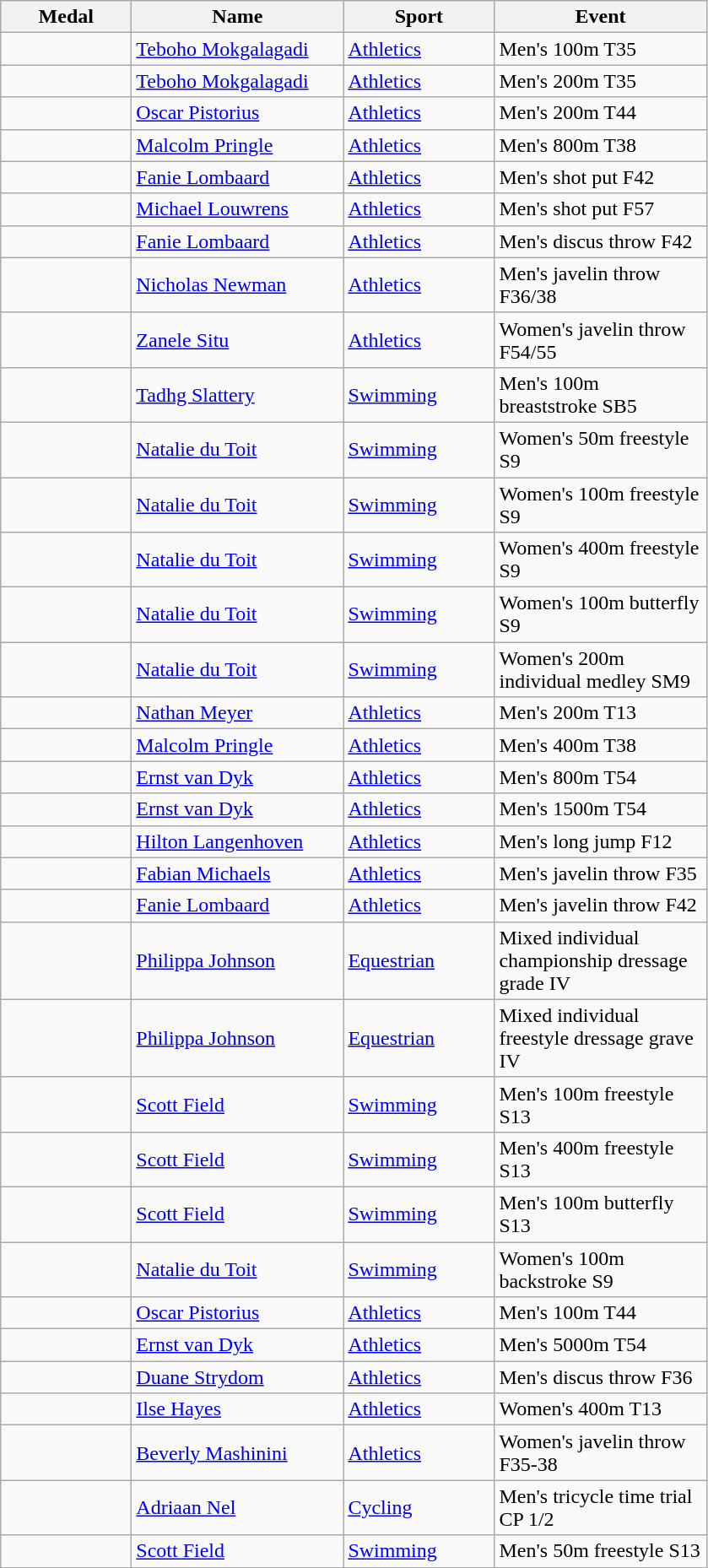<table class="wikitable">
<tr>
<th style="width:6em">Medal</th>
<th style="width:10em">Name</th>
<th style="width:7em">Sport</th>
<th style="width:10em">Event</th>
</tr>
<tr>
<td></td>
<td><a href='#'>Teboho Mokgalagadi</a></td>
<td><a href='#'>Athletics</a></td>
<td>Men's 100m T35</td>
</tr>
<tr>
<td></td>
<td><a href='#'>Teboho Mokgalagadi</a></td>
<td><a href='#'>Athletics</a></td>
<td>Men's 200m T35</td>
</tr>
<tr>
<td></td>
<td><a href='#'>Oscar Pistorius</a></td>
<td><a href='#'>Athletics</a></td>
<td>Men's 200m T44</td>
</tr>
<tr>
<td></td>
<td><a href='#'>Malcolm Pringle</a></td>
<td><a href='#'>Athletics</a></td>
<td>Men's 800m T38</td>
</tr>
<tr>
<td></td>
<td><a href='#'>Fanie Lombaard</a></td>
<td><a href='#'>Athletics</a></td>
<td>Men's shot put F42</td>
</tr>
<tr>
<td></td>
<td><a href='#'>Michael Louwrens</a></td>
<td><a href='#'>Athletics</a></td>
<td>Men's shot put F57</td>
</tr>
<tr>
<td></td>
<td><a href='#'>Fanie Lombaard</a></td>
<td><a href='#'>Athletics</a></td>
<td>Men's discus throw F42</td>
</tr>
<tr>
<td></td>
<td><a href='#'>Nicholas Newman</a></td>
<td><a href='#'>Athletics</a></td>
<td>Men's javelin throw F36/38</td>
</tr>
<tr>
<td></td>
<td><a href='#'>Zanele Situ</a></td>
<td><a href='#'>Athletics</a></td>
<td>Women's javelin throw F54/55</td>
</tr>
<tr>
<td></td>
<td><a href='#'>Tadhg Slattery</a></td>
<td><a href='#'>Swimming</a></td>
<td>Men's 100m breaststroke SB5</td>
</tr>
<tr>
<td></td>
<td><a href='#'>Natalie du Toit</a></td>
<td><a href='#'>Swimming</a></td>
<td>Women's 50m freestyle S9</td>
</tr>
<tr>
<td></td>
<td><a href='#'>Natalie du Toit</a></td>
<td><a href='#'>Swimming</a></td>
<td>Women's 100m freestyle S9</td>
</tr>
<tr>
<td></td>
<td><a href='#'>Natalie du Toit</a></td>
<td><a href='#'>Swimming</a></td>
<td>Women's 400m freestyle S9</td>
</tr>
<tr>
<td></td>
<td><a href='#'>Natalie du Toit</a></td>
<td><a href='#'>Swimming</a></td>
<td>Women's 100m butterfly S9</td>
</tr>
<tr>
<td></td>
<td><a href='#'>Natalie du Toit</a></td>
<td><a href='#'>Swimming</a></td>
<td>Women's 200m individual medley SM9</td>
</tr>
<tr>
<td></td>
<td><a href='#'>Nathan Meyer</a></td>
<td><a href='#'>Athletics</a></td>
<td>Men's 200m T13</td>
</tr>
<tr>
<td></td>
<td><a href='#'>Malcolm Pringle</a></td>
<td><a href='#'>Athletics</a></td>
<td>Men's 400m T38</td>
</tr>
<tr>
<td></td>
<td><a href='#'>Ernst van Dyk</a></td>
<td><a href='#'>Athletics</a></td>
<td>Men's 800m T54</td>
</tr>
<tr>
<td></td>
<td><a href='#'>Ernst van Dyk</a></td>
<td><a href='#'>Athletics</a></td>
<td>Men's 1500m T54</td>
</tr>
<tr>
<td></td>
<td><a href='#'>Hilton Langenhoven</a></td>
<td><a href='#'>Athletics</a></td>
<td>Men's long jump F12</td>
</tr>
<tr>
<td></td>
<td><a href='#'>Fabian Michaels</a></td>
<td><a href='#'>Athletics</a></td>
<td>Men's javelin throw F35</td>
</tr>
<tr>
<td></td>
<td><a href='#'>Fanie Lombaard</a></td>
<td><a href='#'>Athletics</a></td>
<td>Men's javelin throw F42</td>
</tr>
<tr>
<td></td>
<td><a href='#'>Philippa Johnson</a></td>
<td><a href='#'>Equestrian</a></td>
<td>Mixed individual championship dressage grade IV</td>
</tr>
<tr>
<td></td>
<td><a href='#'>Philippa Johnson</a></td>
<td><a href='#'>Equestrian</a></td>
<td>Mixed individual freestyle dressage grave IV</td>
</tr>
<tr>
<td></td>
<td><a href='#'>Scott Field</a></td>
<td><a href='#'>Swimming</a></td>
<td>Men's 100m freestyle S13</td>
</tr>
<tr>
<td></td>
<td><a href='#'>Scott Field</a></td>
<td><a href='#'>Swimming</a></td>
<td>Men's 400m freestyle S13</td>
</tr>
<tr>
<td></td>
<td><a href='#'>Scott Field</a></td>
<td><a href='#'>Swimming</a></td>
<td>Men's 100m butterfly S13</td>
</tr>
<tr>
<td></td>
<td><a href='#'>Natalie du Toit</a></td>
<td><a href='#'>Swimming</a></td>
<td>Women's 100m backstroke S9</td>
</tr>
<tr>
<td></td>
<td><a href='#'>Oscar Pistorius</a></td>
<td><a href='#'>Athletics</a></td>
<td>Men's 100m T44</td>
</tr>
<tr>
<td></td>
<td><a href='#'>Ernst van Dyk</a></td>
<td><a href='#'>Athletics</a></td>
<td>Men's 5000m T54</td>
</tr>
<tr>
<td></td>
<td><a href='#'>Duane Strydom</a></td>
<td><a href='#'>Athletics</a></td>
<td>Men's discus throw F36</td>
</tr>
<tr>
<td></td>
<td><a href='#'>Ilse Hayes</a></td>
<td><a href='#'>Athletics</a></td>
<td>Women's 400m T13</td>
</tr>
<tr>
<td></td>
<td><a href='#'>Beverly Mashinini</a></td>
<td><a href='#'>Athletics</a></td>
<td>Women's javelin throw F35-38</td>
</tr>
<tr>
<td></td>
<td><a href='#'>Adriaan Nel</a></td>
<td><a href='#'>Cycling</a></td>
<td>Men's tricycle time trial CP 1/2</td>
</tr>
<tr>
<td></td>
<td><a href='#'>Scott Field</a></td>
<td><a href='#'>Swimming</a></td>
<td>Men's 50m freestyle S13</td>
</tr>
</table>
